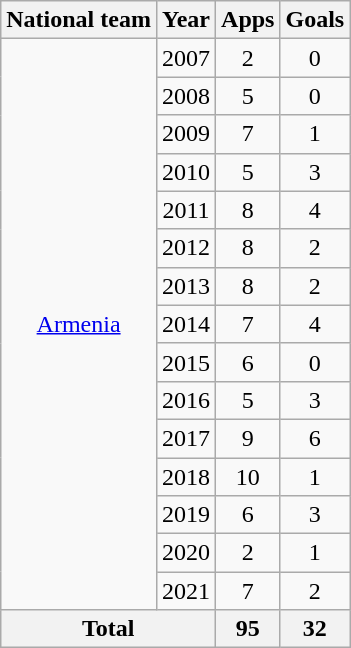<table class="wikitable" style="text-align:center">
<tr>
<th>National team</th>
<th>Year</th>
<th>Apps</th>
<th>Goals</th>
</tr>
<tr>
<td rowspan="15"><a href='#'>Armenia</a></td>
<td>2007</td>
<td>2</td>
<td>0</td>
</tr>
<tr>
<td>2008</td>
<td>5</td>
<td>0</td>
</tr>
<tr>
<td>2009</td>
<td>7</td>
<td>1</td>
</tr>
<tr>
<td>2010</td>
<td>5</td>
<td>3</td>
</tr>
<tr>
<td>2011</td>
<td>8</td>
<td>4</td>
</tr>
<tr>
<td>2012</td>
<td>8</td>
<td>2</td>
</tr>
<tr>
<td>2013</td>
<td>8</td>
<td>2</td>
</tr>
<tr>
<td>2014</td>
<td>7</td>
<td>4</td>
</tr>
<tr>
<td>2015</td>
<td>6</td>
<td>0</td>
</tr>
<tr>
<td>2016</td>
<td>5</td>
<td>3</td>
</tr>
<tr>
<td>2017</td>
<td>9</td>
<td>6</td>
</tr>
<tr>
<td>2018</td>
<td>10</td>
<td>1</td>
</tr>
<tr>
<td>2019</td>
<td>6</td>
<td>3</td>
</tr>
<tr>
<td>2020</td>
<td>2</td>
<td>1</td>
</tr>
<tr>
<td>2021</td>
<td>7</td>
<td>2</td>
</tr>
<tr>
<th colspan="2">Total</th>
<th>95</th>
<th>32</th>
</tr>
</table>
